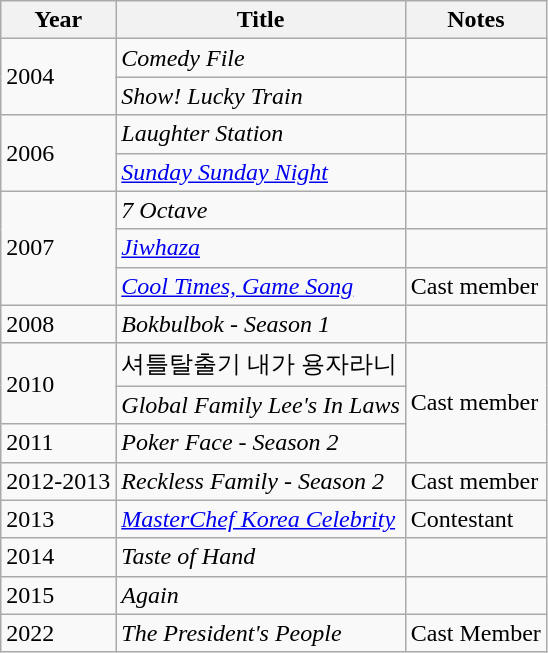<table class="wikitable sortable">
<tr>
<th>Year</th>
<th>Title</th>
<th>Notes</th>
</tr>
<tr>
<td rowspan=2>2004</td>
<td><em>Comedy File</em></td>
<td></td>
</tr>
<tr>
<td><em>Show! Lucky Train</em></td>
<td></td>
</tr>
<tr>
<td rowspan=2>2006</td>
<td><em>Laughter Station</em></td>
<td></td>
</tr>
<tr>
<td><em><a href='#'>Sunday Sunday Night</a></em></td>
<td></td>
</tr>
<tr>
<td rowspan=3>2007</td>
<td><em>7 Octave</em></td>
<td></td>
</tr>
<tr>
<td><em><a href='#'>Jiwhaza</a></em></td>
<td></td>
</tr>
<tr>
<td><em><a href='#'>Cool Times, Game Song</a></em></td>
<td>Cast member</td>
</tr>
<tr>
<td>2008</td>
<td><em>Bokbulbok - Season 1</em></td>
<td></td>
</tr>
<tr>
<td rowspan="2">2010</td>
<td>셔틀탈출기 내가 용자라니</td>
<td rowspan="3">Cast member</td>
</tr>
<tr>
<td><em>Global Family Lee's In Laws</em></td>
</tr>
<tr>
<td>2011</td>
<td><em>Poker Face - Season 2</em></td>
</tr>
<tr>
<td>2012-2013</td>
<td><em>Reckless Family - Season 2</em></td>
<td>Cast member</td>
</tr>
<tr>
<td>2013</td>
<td><em><a href='#'>MasterChef Korea Celebrity</a></em></td>
<td>Contestant</td>
</tr>
<tr>
<td>2014</td>
<td><em>Taste of Hand</em></td>
<td></td>
</tr>
<tr>
<td>2015</td>
<td><em>Again</em></td>
<td></td>
</tr>
<tr>
<td>2022</td>
<td><em>The President's People</em></td>
<td>Cast Member</td>
</tr>
</table>
